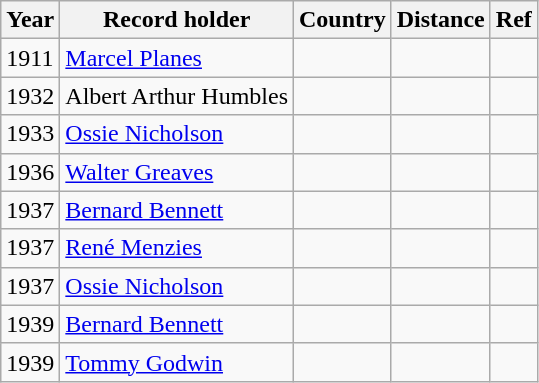<table class="wikitable">
<tr>
<th>Year</th>
<th>Record holder</th>
<th>Country</th>
<th>Distance</th>
<th>Ref</th>
</tr>
<tr>
<td>1911</td>
<td><a href='#'>Marcel Planes</a></td>
<td></td>
<td></td>
<td></td>
</tr>
<tr>
<td>1932</td>
<td>Albert Arthur Humbles</td>
<td></td>
<td></td>
<td></td>
</tr>
<tr>
<td>1933</td>
<td><a href='#'>Ossie Nicholson</a></td>
<td></td>
<td></td>
<td></td>
</tr>
<tr>
<td>1936</td>
<td><a href='#'>Walter Greaves</a></td>
<td></td>
<td></td>
<td></td>
</tr>
<tr>
<td>1937</td>
<td><a href='#'>Bernard Bennett</a></td>
<td></td>
<td></td>
<td></td>
</tr>
<tr>
<td>1937</td>
<td><a href='#'>René Menzies</a></td>
<td></td>
<td></td>
<td></td>
</tr>
<tr>
<td>1937</td>
<td><a href='#'>Ossie Nicholson</a></td>
<td></td>
<td></td>
<td></td>
</tr>
<tr>
<td>1939</td>
<td><a href='#'>Bernard Bennett</a></td>
<td></td>
<td></td>
<td></td>
</tr>
<tr>
<td>1939</td>
<td><a href='#'>Tommy Godwin</a></td>
<td></td>
<td></td>
<td></td>
</tr>
</table>
